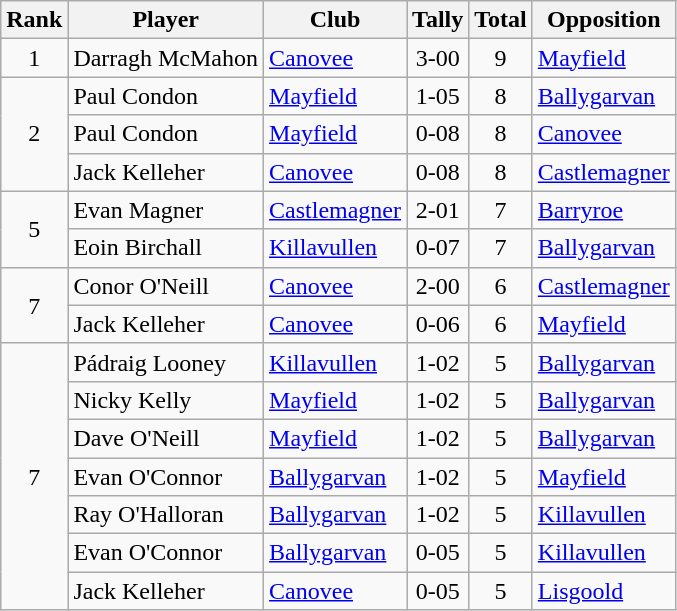<table class="wikitable">
<tr>
<th>Rank</th>
<th>Player</th>
<th>Club</th>
<th>Tally</th>
<th>Total</th>
<th>Opposition</th>
</tr>
<tr>
<td rowspan="1" style="text-align:center;">1</td>
<td>Darragh McMahon</td>
<td><a href='#'>Canovee</a></td>
<td align=center>3-00</td>
<td align=center>9</td>
<td><a href='#'>Mayfield</a></td>
</tr>
<tr>
<td rowspan="3" style="text-align:center;">2</td>
<td>Paul Condon</td>
<td><a href='#'>Mayfield</a></td>
<td align=center>1-05</td>
<td align=center>8</td>
<td><a href='#'>Ballygarvan</a></td>
</tr>
<tr>
<td>Paul Condon</td>
<td><a href='#'>Mayfield</a></td>
<td align=center>0-08</td>
<td align=center>8</td>
<td><a href='#'>Canovee</a></td>
</tr>
<tr>
<td>Jack Kelleher</td>
<td><a href='#'>Canovee</a></td>
<td align=center>0-08</td>
<td align=center>8</td>
<td><a href='#'>Castlemagner</a></td>
</tr>
<tr>
<td rowspan="2" style="text-align:center;">5</td>
<td>Evan Magner</td>
<td><a href='#'>Castlemagner</a></td>
<td align=center>2-01</td>
<td align=center>7</td>
<td><a href='#'>Barryroe</a></td>
</tr>
<tr>
<td>Eoin Birchall</td>
<td><a href='#'>Killavullen</a></td>
<td align=center>0-07</td>
<td align=center>7</td>
<td><a href='#'>Ballygarvan</a></td>
</tr>
<tr>
<td rowspan="2" style="text-align:center;">7</td>
<td>Conor O'Neill</td>
<td><a href='#'>Canovee</a></td>
<td align=center>2-00</td>
<td align=center>6</td>
<td><a href='#'>Castlemagner</a></td>
</tr>
<tr>
<td>Jack Kelleher</td>
<td><a href='#'>Canovee</a></td>
<td align=center>0-06</td>
<td align=center>6</td>
<td><a href='#'>Mayfield</a></td>
</tr>
<tr>
<td rowspan="7" style="text-align:center;">7</td>
<td>Pádraig Looney</td>
<td><a href='#'>Killavullen</a></td>
<td align=center>1-02</td>
<td align=center>5</td>
<td><a href='#'>Ballygarvan</a></td>
</tr>
<tr>
<td>Nicky Kelly</td>
<td><a href='#'>Mayfield</a></td>
<td align=center>1-02</td>
<td align=center>5</td>
<td><a href='#'>Ballygarvan</a></td>
</tr>
<tr>
<td>Dave O'Neill</td>
<td><a href='#'>Mayfield</a></td>
<td align=center>1-02</td>
<td align=center>5</td>
<td><a href='#'>Ballygarvan</a></td>
</tr>
<tr>
<td>Evan O'Connor</td>
<td><a href='#'>Ballygarvan</a></td>
<td align=center>1-02</td>
<td align=center>5</td>
<td><a href='#'>Mayfield</a></td>
</tr>
<tr>
<td>Ray O'Halloran</td>
<td><a href='#'>Ballygarvan</a></td>
<td align=center>1-02</td>
<td align=center>5</td>
<td><a href='#'>Killavullen</a></td>
</tr>
<tr>
<td>Evan O'Connor</td>
<td><a href='#'>Ballygarvan</a></td>
<td align=center>0-05</td>
<td align=center>5</td>
<td><a href='#'>Killavullen</a></td>
</tr>
<tr>
<td>Jack Kelleher</td>
<td><a href='#'>Canovee</a></td>
<td align=center>0-05</td>
<td align=center>5</td>
<td><a href='#'>Lisgoold</a></td>
</tr>
</table>
